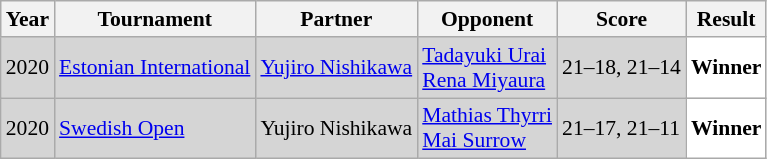<table class="sortable wikitable" style="font-size: 90%;">
<tr>
<th>Year</th>
<th>Tournament</th>
<th>Partner</th>
<th>Opponent</th>
<th>Score</th>
<th>Result</th>
</tr>
<tr style="background:#D5D5D5">
<td align="center">2020</td>
<td align="left"><a href='#'>Estonian International</a></td>
<td align="left"> <a href='#'>Yujiro Nishikawa</a></td>
<td align="left"> <a href='#'>Tadayuki Urai</a><br> <a href='#'>Rena Miyaura</a></td>
<td align="left">21–18, 21–14</td>
<td style="text-align:left; background:white"> <strong>Winner</strong></td>
</tr>
<tr style="background:#D5D5D5">
<td align="center">2020</td>
<td align="left"><a href='#'>Swedish Open</a></td>
<td align="left"> Yujiro Nishikawa</td>
<td align="left"> <a href='#'>Mathias Thyrri</a><br> <a href='#'>Mai Surrow</a></td>
<td align="left">21–17, 21–11</td>
<td style="text-align:left; background:white"> <strong>Winner</strong></td>
</tr>
</table>
